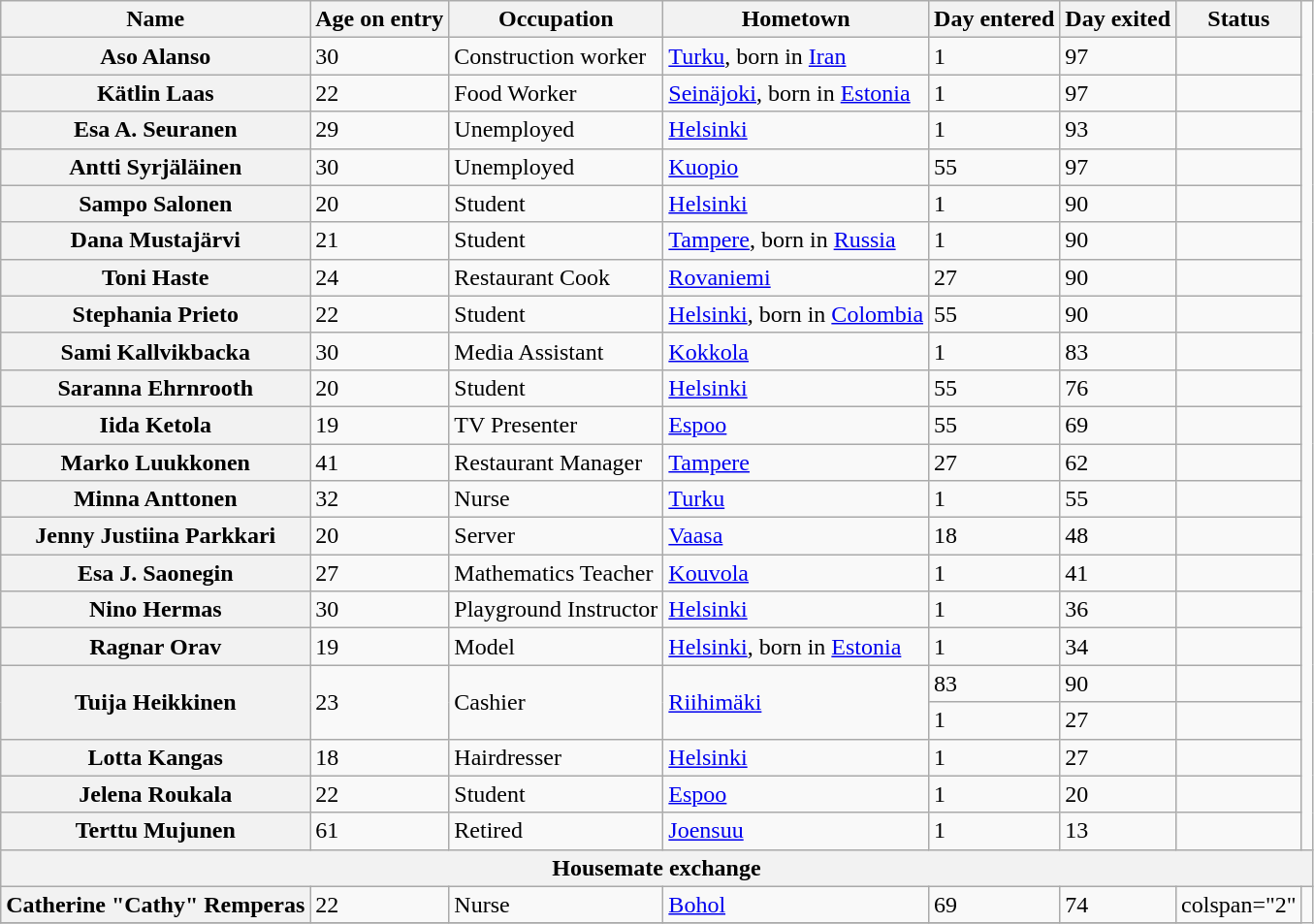<table class="wikitable sortable">
<tr>
<th>Name</th>
<th>Age on entry</th>
<th>Occupation</th>
<th>Hometown</th>
<th>Day entered</th>
<th>Day exited</th>
<th>Status</th>
<td rowspan="23" class="unsortable"></td>
</tr>
<tr>
<th>Aso Alanso</th>
<td>30</td>
<td>Construction worker</td>
<td><a href='#'>Turku</a>, born in <a href='#'>Iran</a></td>
<td>1</td>
<td>97</td>
<td></td>
</tr>
<tr>
<th>Kätlin Laas</th>
<td>22</td>
<td>Food Worker</td>
<td><a href='#'>Seinäjoki</a>, born in <a href='#'>Estonia</a></td>
<td>1</td>
<td>97</td>
<td></td>
</tr>
<tr>
<th>Esa A. Seuranen</th>
<td>29</td>
<td>Unemployed</td>
<td><a href='#'>Helsinki</a></td>
<td>1</td>
<td>93</td>
<td></td>
</tr>
<tr>
<th>Antti Syrjäläinen</th>
<td>30</td>
<td>Unemployed</td>
<td><a href='#'>Kuopio</a></td>
<td>55</td>
<td>97</td>
<td></td>
</tr>
<tr>
<th>Sampo Salonen</th>
<td>20</td>
<td>Student</td>
<td><a href='#'>Helsinki</a></td>
<td>1</td>
<td>90</td>
<td></td>
</tr>
<tr>
<th>Dana Mustajärvi</th>
<td>21</td>
<td>Student</td>
<td><a href='#'>Tampere</a>, born in <a href='#'>Russia</a></td>
<td>1</td>
<td>90</td>
<td></td>
</tr>
<tr>
<th>Toni Haste</th>
<td>24</td>
<td>Restaurant Cook</td>
<td><a href='#'>Rovaniemi</a></td>
<td>27</td>
<td>90</td>
<td></td>
</tr>
<tr>
<th>Stephania Prieto</th>
<td>22</td>
<td>Student</td>
<td><a href='#'>Helsinki</a>, born in <a href='#'>Colombia</a></td>
<td>55</td>
<td>90</td>
<td></td>
</tr>
<tr>
<th>Sami Kallvikbacka</th>
<td>30</td>
<td>Media Assistant</td>
<td><a href='#'>Kokkola</a></td>
<td>1</td>
<td>83</td>
<td></td>
</tr>
<tr>
<th>Saranna Ehrnrooth</th>
<td>20</td>
<td>Student</td>
<td><a href='#'>Helsinki</a></td>
<td>55</td>
<td>76</td>
<td></td>
</tr>
<tr>
<th>Iida Ketola</th>
<td>19</td>
<td>TV Presenter</td>
<td><a href='#'>Espoo</a></td>
<td>55</td>
<td>69</td>
<td></td>
</tr>
<tr>
<th>Marko Luukkonen</th>
<td>41</td>
<td>Restaurant Manager</td>
<td><a href='#'>Tampere</a></td>
<td>27</td>
<td>62</td>
<td></td>
</tr>
<tr>
<th>Minna Anttonen</th>
<td>32</td>
<td>Nurse</td>
<td><a href='#'>Turku</a></td>
<td>1</td>
<td>55</td>
<td></td>
</tr>
<tr>
<th>Jenny Justiina Parkkari</th>
<td>20</td>
<td>Server</td>
<td><a href='#'>Vaasa</a></td>
<td>18</td>
<td>48</td>
<td></td>
</tr>
<tr>
<th>Esa J. Saonegin</th>
<td>27</td>
<td>Mathematics Teacher</td>
<td><a href='#'>Kouvola</a></td>
<td>1</td>
<td>41</td>
<td></td>
</tr>
<tr>
<th>Nino Hermas</th>
<td>30</td>
<td>Playground Instructor</td>
<td><a href='#'>Helsinki</a></td>
<td>1</td>
<td>36</td>
<td></td>
</tr>
<tr>
<th>Ragnar Orav</th>
<td>19</td>
<td>Model</td>
<td><a href='#'>Helsinki</a>, born in <a href='#'>Estonia</a></td>
<td>1</td>
<td>34</td>
<td></td>
</tr>
<tr>
<th rowspan="2">Tuija Heikkinen</th>
<td rowspan="2">23</td>
<td rowspan="2">Cashier</td>
<td rowspan="2"><a href='#'>Riihimäki</a></td>
<td>83</td>
<td>90</td>
<td></td>
</tr>
<tr>
<td>1</td>
<td>27</td>
<td></td>
</tr>
<tr>
<th>Lotta Kangas</th>
<td>18</td>
<td>Hairdresser</td>
<td><a href='#'>Helsinki</a></td>
<td>1</td>
<td>27</td>
<td></td>
</tr>
<tr>
<th>Jelena Roukala</th>
<td>22</td>
<td>Student</td>
<td><a href='#'>Espoo</a></td>
<td>1</td>
<td>20</td>
<td></td>
</tr>
<tr>
<th>Terttu Mujunen</th>
<td>61</td>
<td>Retired</td>
<td><a href='#'>Joensuu</a></td>
<td>1</td>
<td>13</td>
<td></td>
</tr>
<tr>
<th colspan="8">Housemate exchange</th>
</tr>
<tr>
<th>Catherine "Cathy" Remperas</th>
<td>22</td>
<td>Nurse</td>
<td><a href='#'>Bohol</a></td>
<td>69</td>
<td>74</td>
<td>colspan="2" </td>
</tr>
<tr>
</tr>
</table>
